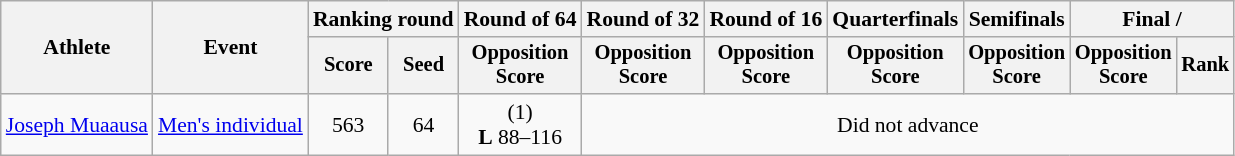<table class="wikitable" style="font-size:90%">
<tr>
<th rowspan="2">Athlete</th>
<th rowspan="2">Event</th>
<th colspan="2">Ranking round</th>
<th>Round of 64</th>
<th>Round of 32</th>
<th>Round of 16</th>
<th>Quarterfinals</th>
<th>Semifinals</th>
<th colspan="2">Final / </th>
</tr>
<tr style="font-size:95%">
<th>Score</th>
<th>Seed</th>
<th>Opposition<br>Score</th>
<th>Opposition<br>Score</th>
<th>Opposition<br>Score</th>
<th>Opposition<br>Score</th>
<th>Opposition<br>Score</th>
<th>Opposition<br>Score</th>
<th>Rank</th>
</tr>
<tr align=center>
<td align=left><a href='#'>Joseph Muaausa</a></td>
<td align=left><a href='#'>Men's individual</a></td>
<td>563</td>
<td>64</td>
<td> (1)<br><strong>L</strong> 88–116</td>
<td colspan=6>Did not advance</td>
</tr>
</table>
